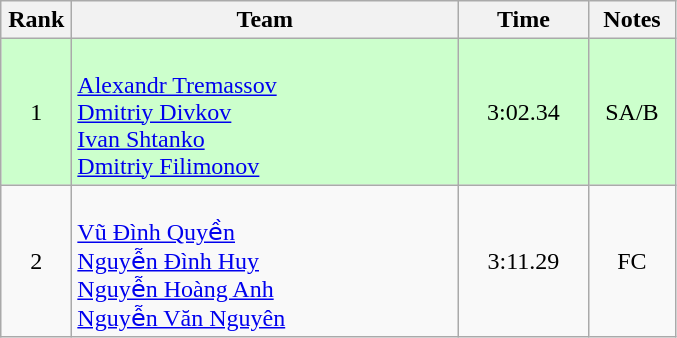<table class=wikitable style="text-align:center">
<tr>
<th width=40>Rank</th>
<th width=250>Team</th>
<th width=80>Time</th>
<th width=50>Notes</th>
</tr>
<tr bgcolor="ccffcc">
<td>1</td>
<td align=left><br><a href='#'>Alexandr Tremassov</a><br><a href='#'>Dmitriy Divkov</a><br><a href='#'>Ivan Shtanko</a><br><a href='#'>Dmitriy Filimonov</a></td>
<td>3:02.34</td>
<td>SA/B</td>
</tr>
<tr>
<td>2</td>
<td align=left><br><a href='#'>Vũ Đình Quyền</a><br><a href='#'>Nguyễn Đình Huy</a><br><a href='#'>Nguyễn Hoàng Anh</a><br><a href='#'>Nguyễn Văn Nguyên</a></td>
<td>3:11.29</td>
<td>FC</td>
</tr>
</table>
